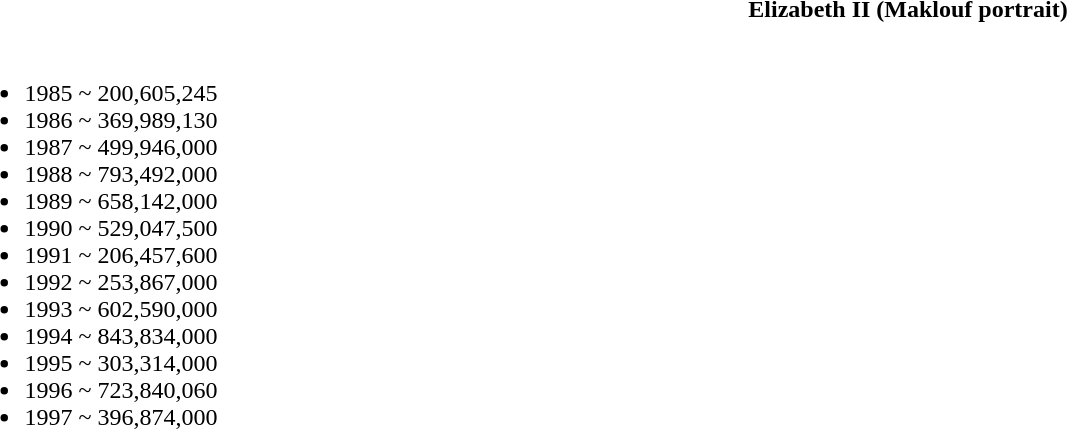<table class="toccolours collapsible " style="width:100%; background:inherit">
<tr>
<th>Elizabeth II (Maklouf portrait)</th>
</tr>
<tr>
<td><br><ul><li>1985 ~ 200,605,245</li><li>1986 ~ 369,989,130</li><li>1987 ~ 499,946,000</li><li>1988 ~ 793,492,000</li><li>1989 ~ 658,142,000</li><li>1990 ~ 529,047,500</li><li>1991 ~ 206,457,600</li><li>1992 ~ 253,867,000</li><li>1993 ~ 602,590,000</li><li>1994 ~ 843,834,000</li><li>1995 ~ 303,314,000</li><li>1996 ~ 723,840,060</li><li>1997 ~ 396,874,000</li></ul></td>
</tr>
</table>
